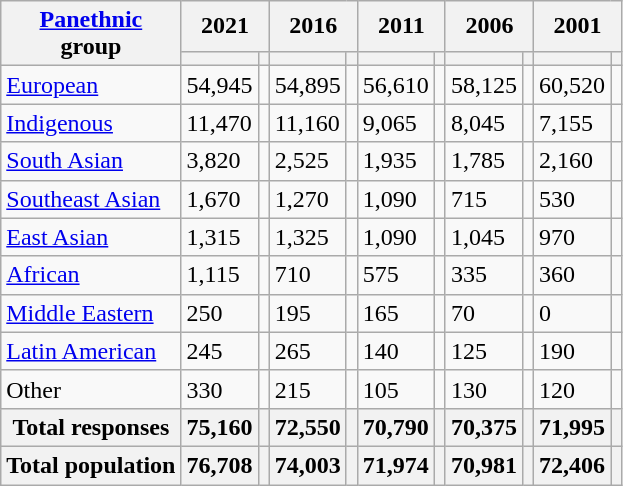<table class="wikitable collapsible sortable">
<tr>
<th rowspan="2"><a href='#'>Panethnic</a><br>group</th>
<th colspan="2">2021</th>
<th colspan="2">2016</th>
<th colspan="2">2011</th>
<th colspan="2">2006</th>
<th colspan="2">2001</th>
</tr>
<tr>
<th><a href='#'></a></th>
<th></th>
<th></th>
<th></th>
<th></th>
<th></th>
<th></th>
<th></th>
<th></th>
<th></th>
</tr>
<tr>
<td><a href='#'>European</a></td>
<td>54,945</td>
<td></td>
<td>54,895</td>
<td></td>
<td>56,610</td>
<td></td>
<td>58,125</td>
<td></td>
<td>60,520</td>
<td></td>
</tr>
<tr>
<td><a href='#'>Indigenous</a></td>
<td>11,470</td>
<td></td>
<td>11,160</td>
<td></td>
<td>9,065</td>
<td></td>
<td>8,045</td>
<td></td>
<td>7,155</td>
<td></td>
</tr>
<tr>
<td><a href='#'>South Asian</a></td>
<td>3,820</td>
<td></td>
<td>2,525</td>
<td></td>
<td>1,935</td>
<td></td>
<td>1,785</td>
<td></td>
<td>2,160</td>
<td></td>
</tr>
<tr>
<td><a href='#'>Southeast Asian</a></td>
<td>1,670</td>
<td></td>
<td>1,270</td>
<td></td>
<td>1,090</td>
<td></td>
<td>715</td>
<td></td>
<td>530</td>
<td></td>
</tr>
<tr>
<td><a href='#'>East Asian</a></td>
<td>1,315</td>
<td></td>
<td>1,325</td>
<td></td>
<td>1,090</td>
<td></td>
<td>1,045</td>
<td></td>
<td>970</td>
<td></td>
</tr>
<tr>
<td><a href='#'>African</a></td>
<td>1,115</td>
<td></td>
<td>710</td>
<td></td>
<td>575</td>
<td></td>
<td>335</td>
<td></td>
<td>360</td>
<td></td>
</tr>
<tr>
<td><a href='#'>Middle Eastern</a></td>
<td>250</td>
<td></td>
<td>195</td>
<td></td>
<td>165</td>
<td></td>
<td>70</td>
<td></td>
<td>0</td>
<td></td>
</tr>
<tr>
<td><a href='#'>Latin American</a></td>
<td>245</td>
<td></td>
<td>265</td>
<td></td>
<td>140</td>
<td></td>
<td>125</td>
<td></td>
<td>190</td>
<td></td>
</tr>
<tr>
<td>Other</td>
<td>330</td>
<td></td>
<td>215</td>
<td></td>
<td>105</td>
<td></td>
<td>130</td>
<td></td>
<td>120</td>
<td></td>
</tr>
<tr>
<th>Total responses</th>
<th>75,160</th>
<th></th>
<th>72,550</th>
<th></th>
<th>70,790</th>
<th></th>
<th>70,375</th>
<th></th>
<th>71,995</th>
<th></th>
</tr>
<tr>
<th>Total population</th>
<th>76,708</th>
<th></th>
<th>74,003</th>
<th></th>
<th>71,974</th>
<th></th>
<th>70,981</th>
<th></th>
<th>72,406</th>
<th></th>
</tr>
</table>
